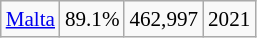<table class="wikitable floatright" style="font-size:88%;">
<tr>
<td><a href='#'>Malta</a></td>
<td>89.1%</td>
<td>462,997</td>
<td>2021</td>
</tr>
</table>
